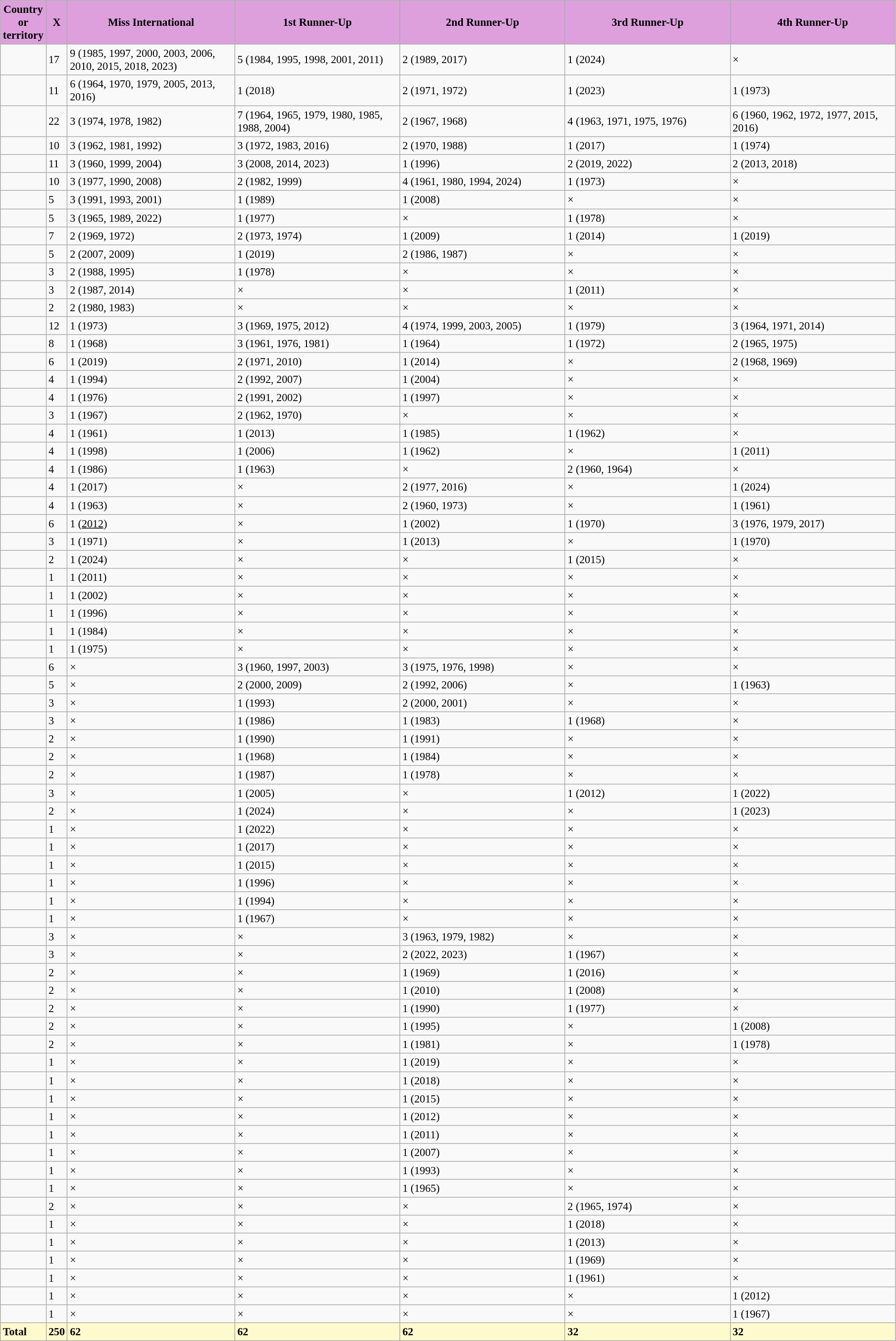<table class="wikitable sortable" style="font-size: 95%;">
<tr>
<th style="background:#DDA0DD">Country or territory</th>
<th style="background:#DDA0DD">X</th>
<th style="background:#DDA0DD; width:20%;">Miss International<br></th>
<th style="background:#DDA0DD; width:20%;">1st Runner-Up<br></th>
<th style="background:#DDA0DD; width:20%;">2nd Runner-Up<br></th>
<th style="background:#DDA0DD; width:20%;">3rd Runner-Up<br></th>
<th style="background:#DDA0DD; width:20%;">4th Runner-Up<br></th>
</tr>
<tr>
<td><strong></strong></td>
<td>17</td>
<td>9 (1985, 1997, 2000, 2003, 2006, 2010, 2015, 2018, 2023)</td>
<td>5 (1984, 1995, 1998, 2001, 2011)</td>
<td>2 (1989, 2017)</td>
<td>1 (2024)</td>
<td>×</td>
</tr>
<tr>
<td><strong></strong></td>
<td>11</td>
<td>6 (1964, 1970, 1979, 2005, 2013, 2016)</td>
<td>1 (2018)</td>
<td>2 (1971, 1972)</td>
<td>1 (2023)</td>
<td>1 (1973)</td>
</tr>
<tr>
<td><strong></strong></td>
<td>22</td>
<td>3 (1974, 1978, 1982)</td>
<td>7 (1964, 1965, 1979, 1980, 1985, 1988, 2004)</td>
<td>2 (1967, 1968)</td>
<td>4 (1963, 1971, 1975, 1976)</td>
<td>6 (1960, 1962, 1972, 1977, 2015, 2016)</td>
</tr>
<tr>
<td><strong></strong></td>
<td>10</td>
<td>3 (1962, 1981, 1992)</td>
<td>3 (1972, 1983, 2016)</td>
<td>2 (1970, 1988)</td>
<td>1 (2017)</td>
<td>1 (1974)</td>
</tr>
<tr>
<td><strong></strong></td>
<td>11</td>
<td>3 (1960, 1999, 2004)</td>
<td>3 (2008, 2014, 2023)</td>
<td>1 (1996)</td>
<td>2 (2019, 2022)</td>
<td>2 (2013, 2018)</td>
</tr>
<tr>
<td><strong></strong></td>
<td>10</td>
<td>3 (1977, 1990, 2008)</td>
<td>2 (1982, 1999)</td>
<td>4 (1961, 1980, 1994, 2024)</td>
<td>1 (1973)</td>
<td>×</td>
</tr>
<tr>
<td><strong></strong></td>
<td>5</td>
<td>3 (1991, 1993, 2001)</td>
<td>1 (1989)</td>
<td>1 (2008)</td>
<td>×</td>
<td>×</td>
</tr>
<tr>
<td><strong></strong></td>
<td>5</td>
<td>3 (1965, 1989, 2022)</td>
<td>1 (1977)</td>
<td>×</td>
<td>1 (1978)</td>
<td>×</td>
</tr>
<tr>
<td><strong></strong></td>
<td>7</td>
<td>2 (1969, 1972)</td>
<td>2 (1973, 1974)</td>
<td>1 (2009)</td>
<td>1 (2014)</td>
<td>1 (2019)</td>
</tr>
<tr>
<td><strong></strong></td>
<td>5</td>
<td>2 (2007, 2009)</td>
<td>1 (2019)</td>
<td>2 (1986, 1987)</td>
<td>×</td>
<td>×</td>
</tr>
<tr>
<td><strong></strong></td>
<td>3</td>
<td>2 (1988, 1995)</td>
<td>1 (1978)</td>
<td>×</td>
<td>×</td>
<td>×</td>
</tr>
<tr>
<td><strong></strong></td>
<td>3</td>
<td>2 (1987, 2014)</td>
<td>×</td>
<td>×</td>
<td>1 (2011)</td>
<td>×</td>
</tr>
<tr>
<td><strong></strong></td>
<td>2</td>
<td>2 (1980, 1983)</td>
<td>×</td>
<td>×</td>
<td>×</td>
<td>×</td>
</tr>
<tr>
<td><strong></strong></td>
<td>12</td>
<td>1 (1973)</td>
<td>3 (1969, 1975, 2012)</td>
<td>4 (1974, 1999, 2003, 2005)</td>
<td>1 (1979)</td>
<td>3 (1964, 1971, 2014)</td>
</tr>
<tr>
<td><strong></strong></td>
<td>8</td>
<td>1 (1968)</td>
<td>3 (1961, 1976, 1981)</td>
<td>1 (1964)</td>
<td>1 (1972)</td>
<td>2 (1965, 1975)</td>
</tr>
<tr>
<td><strong></strong></td>
<td>6</td>
<td>1 (2019)</td>
<td>2 (1971, 2010)</td>
<td>1 (2014)</td>
<td>×</td>
<td>2 (1968, 1969)</td>
</tr>
<tr>
<td><strong></strong></td>
<td>4</td>
<td>1 (1994)</td>
<td>2 (1992, 2007)</td>
<td>1 (2004)</td>
<td>×</td>
<td>×</td>
</tr>
<tr>
<td><strong></strong></td>
<td>4</td>
<td>1 (1976)</td>
<td>2 (1991, 2002)</td>
<td>1 (1997)</td>
<td>×</td>
<td>×</td>
</tr>
<tr>
<td><strong></strong></td>
<td>3</td>
<td>1 (1967)</td>
<td>2 (1962, 1970)</td>
<td>×</td>
<td>×</td>
<td>×</td>
</tr>
<tr>
<td><strong></strong></td>
<td>4</td>
<td>1 (1961)</td>
<td>1 (2013)</td>
<td>1 (1985)</td>
<td>1 (1962)</td>
<td>×</td>
</tr>
<tr>
<td><strong></strong></td>
<td>4</td>
<td>1 (1998)</td>
<td>1 (2006)</td>
<td>1 (1962)</td>
<td>×</td>
<td>1 (2011)</td>
</tr>
<tr>
<td><strong></strong></td>
<td>4</td>
<td>1 (1986)</td>
<td>1 (1963)</td>
<td>×</td>
<td>2 (1960, 1964)</td>
<td>×</td>
</tr>
<tr>
<td><strong></strong></td>
<td>4</td>
<td>1 (2017)</td>
<td>×</td>
<td>2 (1977, 2016)</td>
<td>×</td>
<td>1 (2024)</td>
</tr>
<tr>
<td><strong></strong></td>
<td>4</td>
<td>1 (1963)</td>
<td>×</td>
<td>2 (1960, 1973)</td>
<td>×</td>
<td>1 (1961)</td>
</tr>
<tr>
<td><strong></strong></td>
<td>6</td>
<td>1 (<u>2012</u>)</td>
<td>×</td>
<td>1 (2002)</td>
<td>1 (1970)</td>
<td>3 (1976, 1979, 2017)</td>
</tr>
<tr>
<td><strong></strong></td>
<td>3</td>
<td>1 (1971)</td>
<td>×</td>
<td>1 (2013)</td>
<td>×</td>
<td>1 (1970)</td>
</tr>
<tr>
<td><strong></strong></td>
<td>2</td>
<td>1 (2024)</td>
<td>×</td>
<td>×</td>
<td>1 (2015)</td>
<td>×</td>
</tr>
<tr>
<td><strong></strong></td>
<td>1</td>
<td>1 (2011)</td>
<td>×</td>
<td>×</td>
<td>×</td>
<td>×</td>
</tr>
<tr>
<td><strong></strong></td>
<td>1</td>
<td>1 (2002)</td>
<td>×</td>
<td>×</td>
<td>×</td>
<td>×</td>
</tr>
<tr>
<td><strong></strong></td>
<td>1</td>
<td>1 (1996)</td>
<td>×</td>
<td>×</td>
<td>×</td>
<td>×</td>
</tr>
<tr>
<td><strong></strong></td>
<td>1</td>
<td>1 (1984)</td>
<td>×</td>
<td>×</td>
<td>×</td>
<td>×</td>
</tr>
<tr>
<td><strong></strong></td>
<td>1</td>
<td>1 (1975)</td>
<td>×</td>
<td>×</td>
<td>×</td>
<td>×</td>
</tr>
<tr>
<td><strong></strong></td>
<td>6</td>
<td>×</td>
<td>3 (1960, 1997, 2003)</td>
<td>3 (1975, 1976, 1998)</td>
<td>×</td>
<td>×</td>
</tr>
<tr>
<td><strong></strong></td>
<td>5</td>
<td>×</td>
<td>2 (2000, 2009)</td>
<td>2 (1992, 2006)</td>
<td>×</td>
<td>1 (1963)</td>
</tr>
<tr>
<td><strong></strong></td>
<td>3</td>
<td>×</td>
<td>1 (1993)</td>
<td>2 (2000, 2001)</td>
<td>×</td>
<td>×</td>
</tr>
<tr>
<td><strong></strong></td>
<td>3</td>
<td>×</td>
<td>1 (1986)</td>
<td>1 (1983)</td>
<td>1 (1968)</td>
<td>×</td>
</tr>
<tr>
<td><strong></strong></td>
<td>2</td>
<td>×</td>
<td>1 (1990)</td>
<td>1 (1991)</td>
<td>×</td>
<td>×</td>
</tr>
<tr>
<td><strong></strong></td>
<td>2</td>
<td>×</td>
<td>1 (1968)</td>
<td>1 (1984)</td>
<td>×</td>
<td>×</td>
</tr>
<tr>
<td><strong></strong></td>
<td>2</td>
<td>×</td>
<td>1 (1987)</td>
<td>1 (1978)</td>
<td>×</td>
<td>×</td>
</tr>
<tr>
<td><strong></strong></td>
<td>3</td>
<td>×</td>
<td>1 (2005)</td>
<td>×</td>
<td>1 (2012)</td>
<td>1 (2022)</td>
</tr>
<tr>
<td><strong></strong></td>
<td>2</td>
<td>×</td>
<td>1 (2024)</td>
<td>×</td>
<td>×</td>
<td>1 (2023)</td>
</tr>
<tr>
<td><strong></strong></td>
<td>1</td>
<td>×</td>
<td>1 (2022)</td>
<td>×</td>
<td>×</td>
<td>×</td>
</tr>
<tr>
<td><strong></strong></td>
<td>1</td>
<td>×</td>
<td>1 (2017)</td>
<td>×</td>
<td>×</td>
<td>×</td>
</tr>
<tr>
<td><strong></strong></td>
<td>1</td>
<td>×</td>
<td>1 (2015)</td>
<td>×</td>
<td>×</td>
<td>×</td>
</tr>
<tr>
<td><strong></strong></td>
<td>1</td>
<td>×</td>
<td>1 (1996)</td>
<td>×</td>
<td>×</td>
<td>×</td>
</tr>
<tr>
<td><strong></strong></td>
<td>1</td>
<td>×</td>
<td>1 (1994)</td>
<td>×</td>
<td>×</td>
<td>×</td>
</tr>
<tr>
<td><strong></strong></td>
<td>1</td>
<td>×</td>
<td>1 (1967)</td>
<td>×</td>
<td>×</td>
<td>×</td>
</tr>
<tr>
<td><strong></strong></td>
<td>3</td>
<td>×</td>
<td>×</td>
<td>3 (1963, 1979, 1982)</td>
<td>×</td>
<td>×</td>
</tr>
<tr>
<td><strong></strong></td>
<td>3</td>
<td>×</td>
<td>×</td>
<td>2 (2022, 2023)</td>
<td>1 (1967)</td>
<td>×</td>
</tr>
<tr>
<td><strong></strong></td>
<td>2</td>
<td>×</td>
<td>×</td>
<td>1 (1969)</td>
<td>1 (2016)</td>
<td>×</td>
</tr>
<tr>
<td><strong></strong></td>
<td>2</td>
<td>×</td>
<td>×</td>
<td>1 (2010)</td>
<td>1 (2008)</td>
<td>×</td>
</tr>
<tr>
<td><strong></strong></td>
<td>2</td>
<td>×</td>
<td>×</td>
<td>1 (1990)</td>
<td>1 (1977)</td>
<td>×</td>
</tr>
<tr>
<td><strong></strong></td>
<td>2</td>
<td>×</td>
<td>×</td>
<td>1 (1995)</td>
<td>×</td>
<td>1 (2008)</td>
</tr>
<tr>
<td><strong></strong></td>
<td>2</td>
<td>×</td>
<td>×</td>
<td>1 (1981)</td>
<td>×</td>
<td>1 (1978)</td>
</tr>
<tr>
<td><strong></strong></td>
<td>1</td>
<td>×</td>
<td>×</td>
<td>1 (2019)</td>
<td>×</td>
<td>×</td>
</tr>
<tr>
<td><strong></strong></td>
<td>1</td>
<td>×</td>
<td>×</td>
<td>1 (2018)</td>
<td>×</td>
<td>×</td>
</tr>
<tr>
<td><strong></strong></td>
<td>1</td>
<td>×</td>
<td>×</td>
<td>1 (2015)</td>
<td>×</td>
<td>×</td>
</tr>
<tr>
<td><strong></strong></td>
<td>1</td>
<td>×</td>
<td>×</td>
<td>1 (2012)</td>
<td>×</td>
<td>×</td>
</tr>
<tr>
<td><strong></strong></td>
<td>1</td>
<td>×</td>
<td>×</td>
<td>1 (2011)</td>
<td>×</td>
<td>×</td>
</tr>
<tr>
<td><strong></strong></td>
<td>1</td>
<td>×</td>
<td>×</td>
<td>1 (2007)</td>
<td>×</td>
<td>×</td>
</tr>
<tr>
<td><strong></strong></td>
<td>1</td>
<td>×</td>
<td>×</td>
<td>1 (1993)</td>
<td>×</td>
<td>×</td>
</tr>
<tr>
<td><strong></strong></td>
<td>1</td>
<td>×</td>
<td>×</td>
<td>1 (1965)</td>
<td>×</td>
<td>×</td>
</tr>
<tr>
<td><strong></strong></td>
<td>2</td>
<td>×</td>
<td>×</td>
<td>×</td>
<td>2 (1965, 1974)</td>
<td>×</td>
</tr>
<tr>
<td><strong></strong></td>
<td>1</td>
<td>×</td>
<td>×</td>
<td>×</td>
<td>1 (2018)</td>
<td>×</td>
</tr>
<tr>
<td><strong></strong></td>
<td>1</td>
<td>×</td>
<td>×</td>
<td>×</td>
<td>1 (2013)</td>
<td>×</td>
</tr>
<tr>
<td><strong></strong></td>
<td>1</td>
<td>×</td>
<td>×</td>
<td>×</td>
<td>1 (1969)</td>
<td>×</td>
</tr>
<tr>
<td><strong></strong></td>
<td>1</td>
<td>×</td>
<td>×</td>
<td>×</td>
<td>1 (1961)</td>
<td>×</td>
</tr>
<tr>
<td><strong></strong></td>
<td>1</td>
<td>×</td>
<td>×</td>
<td>×</td>
<td>×</td>
<td>1 (2012)</td>
</tr>
<tr>
<td><strong></strong></td>
<td>1</td>
<td>×</td>
<td>×</td>
<td>×</td>
<td>×</td>
<td>1 (1967)</td>
</tr>
<tr style="background: #FFFACD;">
<td><strong>Total</strong></td>
<td><strong>250</strong></td>
<td><strong>62</strong></td>
<td><strong>62</strong></td>
<td><strong>62</strong></td>
<td><strong>32</strong></td>
<td><strong>32</strong></td>
</tr>
</table>
